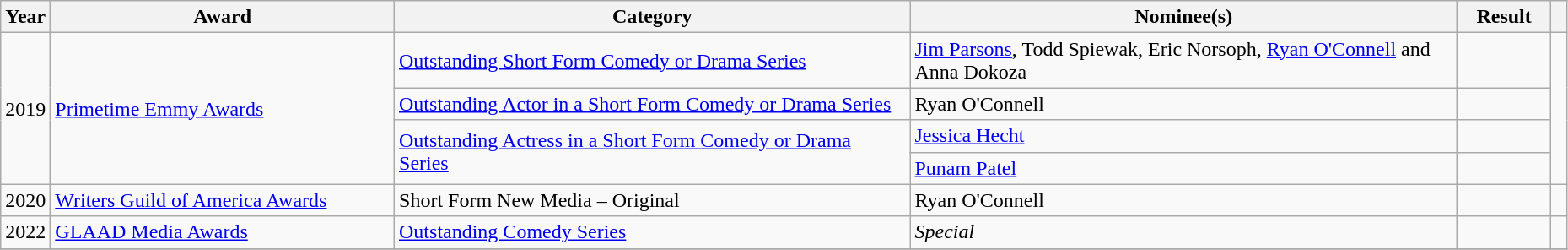<table class="wikitable sortable" style="width:98%">
<tr>
<th scope="col" style="width:3%;">Year</th>
<th scope="col" style="width:22%;">Award</th>
<th scope="col" style="width:33%;">Category</th>
<th scope="col" style="width:35%;">Nominee(s)</th>
<th scope="col" style="width:6%;">Result</th>
<th scope="col" class="unsortable" style="width:1%;"></th>
</tr>
<tr>
<td rowspan="4" style="text-align:center;">2019</td>
<td rowspan="4"><a href='#'>Primetime Emmy Awards</a></td>
<td><a href='#'>Outstanding Short Form Comedy or Drama Series</a></td>
<td><a href='#'>Jim Parsons</a>, Todd Spiewak, Eric Norsoph, <a href='#'>Ryan O'Connell</a> and Anna Dokoza</td>
<td></td>
<td style="text-align:center;" rowspan="4"></td>
</tr>
<tr>
<td><a href='#'>Outstanding Actor in a Short Form Comedy or Drama Series</a></td>
<td>Ryan O'Connell</td>
<td></td>
</tr>
<tr>
<td rowspan="2"><a href='#'>Outstanding Actress in a Short Form Comedy or Drama Series</a></td>
<td><a href='#'>Jessica Hecht</a></td>
<td></td>
</tr>
<tr>
<td><a href='#'>Punam Patel</a></td>
<td></td>
</tr>
<tr>
<td style="text-align:center;">2020</td>
<td><a href='#'>Writers Guild of America Awards</a></td>
<td>Short Form New Media – Original</td>
<td>Ryan O'Connell</td>
<td></td>
<td style="text-align:center;"></td>
</tr>
<tr>
<td style="text-align:center;">2022</td>
<td><a href='#'>GLAAD Media Awards</a></td>
<td><a href='#'>Outstanding Comedy Series</a></td>
<td><em>Special</em></td>
<td></td>
<td style="text-align:center;"></td>
</tr>
<tr>
</tr>
</table>
